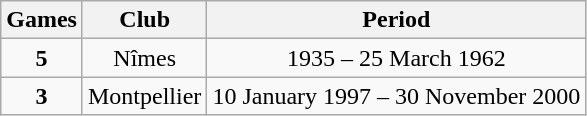<table class="wikitable sortable" style="text-align:center;">
<tr>
<th>Games</th>
<th style="width"30%;">Club</th>
<th>Period</th>
</tr>
<tr>
<td><strong>5</strong></td>
<td>Nîmes</td>
<td>1935 – 25 March 1962</td>
</tr>
<tr>
<td><strong>3</strong></td>
<td>Montpellier</td>
<td>10 January 1997 – 30 November 2000</td>
</tr>
</table>
